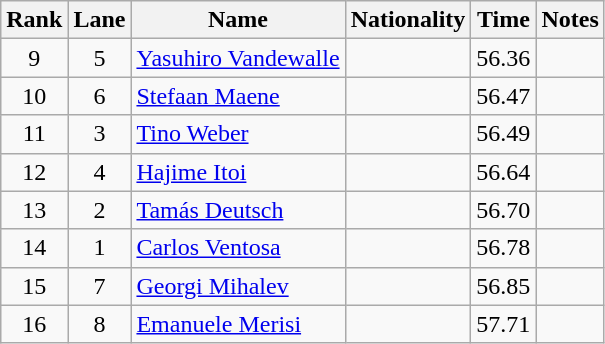<table class="wikitable sortable" style="text-align:center">
<tr>
<th>Rank</th>
<th>Lane</th>
<th>Name</th>
<th>Nationality</th>
<th>Time</th>
<th>Notes</th>
</tr>
<tr>
<td>9</td>
<td>5</td>
<td align=left><a href='#'>Yasuhiro Vandewalle</a></td>
<td align=left></td>
<td>56.36</td>
<td></td>
</tr>
<tr>
<td>10</td>
<td>6</td>
<td align=left><a href='#'>Stefaan Maene</a></td>
<td align=left></td>
<td>56.47</td>
<td></td>
</tr>
<tr>
<td>11</td>
<td>3</td>
<td align=left><a href='#'>Tino Weber</a></td>
<td align=left></td>
<td>56.49</td>
<td></td>
</tr>
<tr>
<td>12</td>
<td>4</td>
<td align=left><a href='#'>Hajime Itoi</a></td>
<td align=left></td>
<td>56.64</td>
<td></td>
</tr>
<tr>
<td>13</td>
<td>2</td>
<td align=left><a href='#'>Tamás Deutsch</a></td>
<td align=left></td>
<td>56.70</td>
<td></td>
</tr>
<tr>
<td>14</td>
<td>1</td>
<td align=left><a href='#'>Carlos Ventosa</a></td>
<td align=left></td>
<td>56.78</td>
<td></td>
</tr>
<tr>
<td>15</td>
<td>7</td>
<td align=left><a href='#'>Georgi Mihalev</a></td>
<td align=left></td>
<td>56.85</td>
<td></td>
</tr>
<tr>
<td>16</td>
<td>8</td>
<td align=left><a href='#'>Emanuele Merisi</a></td>
<td align=left></td>
<td>57.71</td>
<td></td>
</tr>
</table>
